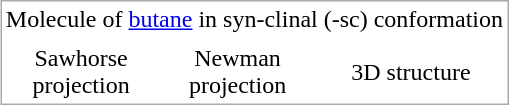<table style="border: 1px solid #AAA; float:right;">
<tr>
<td colspan="3">Molecule of <a href='#'>butane</a> in syn-clinal (-sc) conformation</td>
</tr>
<tr>
<td></td>
<td></td>
<td></td>
</tr>
<tr>
<td align="center">Sawhorse<br>projection</td>
<td align="center">Newman<br>projection</td>
<td align="center">3D structure</td>
</tr>
</table>
